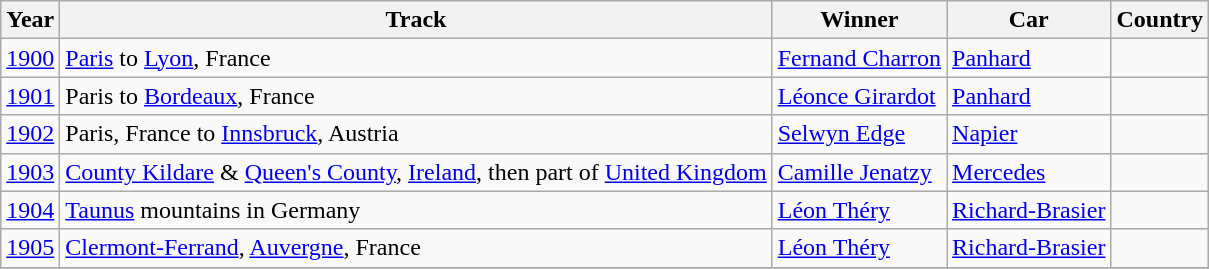<table class="wikitable">
<tr>
<th>Year</th>
<th>Track</th>
<th>Winner</th>
<th>Car</th>
<th>Country</th>
</tr>
<tr>
<td><a href='#'>1900</a></td>
<td> <a href='#'>Paris</a> to <a href='#'>Lyon</a>, France</td>
<td> <a href='#'>Fernand Charron</a></td>
<td><a href='#'>Panhard</a></td>
<td></td>
</tr>
<tr>
<td><a href='#'>1901</a></td>
<td> Paris to <a href='#'>Bordeaux</a>, France</td>
<td> <a href='#'>Léonce Girardot</a></td>
<td><a href='#'>Panhard</a></td>
<td></td>
</tr>
<tr>
<td><a href='#'>1902</a></td>
<td> Paris, France to  <a href='#'>Innsbruck</a>, Austria</td>
<td> <a href='#'>Selwyn Edge</a></td>
<td><a href='#'>Napier</a></td>
<td></td>
</tr>
<tr>
<td><a href='#'>1903</a></td>
<td> <a href='#'>County Kildare</a> & <a href='#'>Queen's County</a>, <a href='#'>Ireland</a>, then part of  <a href='#'>United Kingdom</a></td>
<td> <a href='#'>Camille Jenatzy</a></td>
<td><a href='#'>Mercedes</a></td>
<td></td>
</tr>
<tr>
<td><a href='#'>1904</a></td>
<td> <a href='#'>Taunus</a> mountains in Germany</td>
<td> <a href='#'>Léon Théry</a></td>
<td><a href='#'>Richard-Brasier</a></td>
<td></td>
</tr>
<tr>
<td><a href='#'>1905</a></td>
<td> <a href='#'>Clermont-Ferrand</a>, <a href='#'>Auvergne</a>, France</td>
<td> <a href='#'>Léon Théry</a></td>
<td><a href='#'>Richard-Brasier</a></td>
<td></td>
</tr>
<tr>
</tr>
</table>
